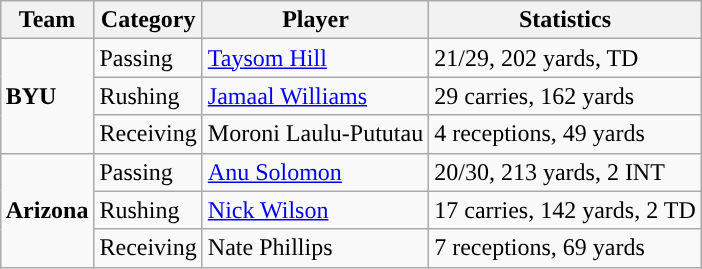<table class="wikitable" style="float: right;">
<tr>
<th>Team</th>
<th>Category</th>
<th>Player</th>
<th>Statistics</th>
</tr>
<tr>
<td rowspan=3><strong>BYU</strong></td>
<td>Passing</td>
<td><a href='#'>Taysom Hill</a></td>
<td>21/29, 202 yards, TD</td>
</tr>
<tr>
<td>Rushing</td>
<td><a href='#'>Jamaal Williams</a></td>
<td>29 carries, 162 yards</td>
</tr>
<tr>
<td>Receiving</td>
<td>Moroni Laulu-Pututau</td>
<td>4 receptions, 49 yards</td>
</tr>
<tr>
<td rowspan=3><strong>Arizona</strong></td>
<td>Passing</td>
<td><a href='#'>Anu Solomon</a></td>
<td>20/30, 213 yards, 2 INT</td>
</tr>
<tr>
<td>Rushing</td>
<td><a href='#'>Nick Wilson</a></td>
<td>17 carries, 142 yards, 2 TD</td>
</tr>
<tr>
<td>Receiving</td>
<td>Nate Phillips</td>
<td>7 receptions, 69 yards</td>
</tr>
</table>
